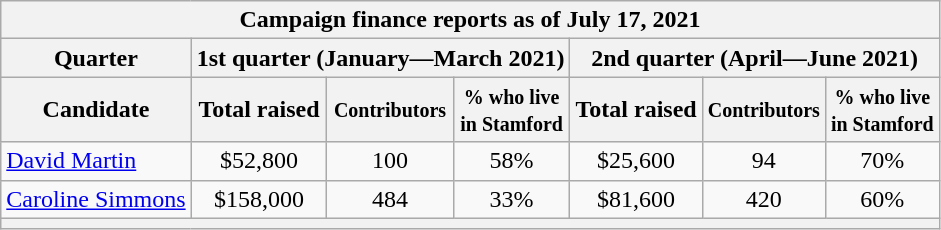<table class="wikitable sortable">
<tr>
<th colspan="7">Campaign finance reports as of July 17, 2021</th>
</tr>
<tr>
<th colspan="1">Quarter</th>
<th colspan="3">1st quarter (January—March 2021)</th>
<th colspan="3">2nd quarter (April—June 2021)</th>
</tr>
<tr style="text-align:center;">
<th>Candidate</th>
<th>Total raised</th>
<th><small>Contributors</small></th>
<th><small>% who live<br>in Stamford</small></th>
<th>Total raised</th>
<th><small>Contributors</small></th>
<th><small>% who live<br>in Stamford</small></th>
</tr>
<tr>
<td><a href='#'>David Martin</a></td>
<td align="center">$52,800</td>
<td align="center">100</td>
<td align="center">58%</td>
<td align="center">$25,600</td>
<td align="center">94</td>
<td align="center">70%</td>
</tr>
<tr>
<td><a href='#'>Caroline Simmons</a></td>
<td align="center">$158,000</td>
<td align="center">484</td>
<td align="center">33%</td>
<td align="center">$81,600</td>
<td align="center">420</td>
<td align="center">60%</td>
</tr>
<tr>
<th colspan="7"></th>
</tr>
</table>
